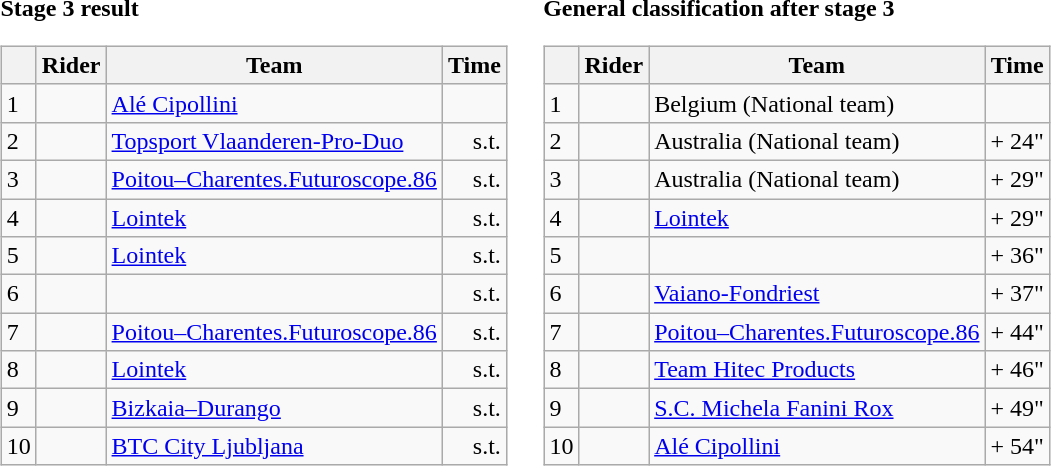<table>
<tr>
<td><strong>Stage 3 result</strong><br><table class="wikitable">
<tr>
<th></th>
<th>Rider</th>
<th>Team</th>
<th>Time</th>
</tr>
<tr>
<td>1</td>
<td></td>
<td><a href='#'>Alé Cipollini</a></td>
<td align="right"></td>
</tr>
<tr>
<td>2</td>
<td></td>
<td><a href='#'>Topsport Vlaanderen-Pro-Duo</a></td>
<td align="right">s.t.</td>
</tr>
<tr>
<td>3</td>
<td></td>
<td><a href='#'>Poitou–Charentes.Futuroscope.86</a></td>
<td align="right">s.t.</td>
</tr>
<tr>
<td>4</td>
<td></td>
<td><a href='#'>Lointek</a></td>
<td align="right">s.t.</td>
</tr>
<tr>
<td>5</td>
<td></td>
<td><a href='#'>Lointek</a></td>
<td align="right">s.t.</td>
</tr>
<tr>
<td>6</td>
<td></td>
<td></td>
<td align="right">s.t.</td>
</tr>
<tr>
<td>7</td>
<td></td>
<td><a href='#'>Poitou–Charentes.Futuroscope.86</a></td>
<td align="right">s.t.</td>
</tr>
<tr>
<td>8</td>
<td></td>
<td><a href='#'>Lointek</a></td>
<td align="right">s.t.</td>
</tr>
<tr>
<td>9</td>
<td></td>
<td><a href='#'>Bizkaia–Durango</a></td>
<td align="right">s.t.</td>
</tr>
<tr>
<td>10</td>
<td></td>
<td><a href='#'>BTC City Ljubljana</a></td>
<td align="right">s.t.</td>
</tr>
</table>
</td>
<td></td>
<td><strong>General classification after stage 3</strong><br><table class="wikitable">
<tr>
<th></th>
<th>Rider</th>
<th>Team</th>
<th>Time</th>
</tr>
<tr>
<td>1</td>
<td></td>
<td>Belgium (National team)</td>
<td align="right"></td>
</tr>
<tr>
<td>2</td>
<td></td>
<td>Australia (National team)</td>
<td align="right">+ 24"</td>
</tr>
<tr>
<td>3</td>
<td></td>
<td>Australia (National team)</td>
<td align="right">+ 29"</td>
</tr>
<tr>
<td>4</td>
<td></td>
<td><a href='#'>Lointek</a></td>
<td align="right">+ 29"</td>
</tr>
<tr>
<td>5</td>
<td></td>
<td></td>
<td align="right">+ 36"</td>
</tr>
<tr>
<td>6</td>
<td></td>
<td><a href='#'>Vaiano-Fondriest</a></td>
<td align="right">+ 37"</td>
</tr>
<tr>
<td>7</td>
<td></td>
<td><a href='#'>Poitou–Charentes.Futuroscope.86</a></td>
<td align="right">+ 44"</td>
</tr>
<tr>
<td>8</td>
<td></td>
<td><a href='#'>Team Hitec Products</a></td>
<td align="right">+ 46"</td>
</tr>
<tr>
<td>9</td>
<td></td>
<td><a href='#'>S.C. Michela Fanini Rox</a></td>
<td align="right">+ 49"</td>
</tr>
<tr>
<td>10</td>
<td></td>
<td><a href='#'>Alé Cipollini</a></td>
<td align="right">+ 54"</td>
</tr>
</table>
</td>
</tr>
</table>
